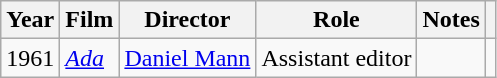<table class="wikitable">
<tr>
<th>Year</th>
<th>Film</th>
<th>Director</th>
<th>Role</th>
<th>Notes</th>
<th></th>
</tr>
<tr>
<td>1961</td>
<td><em><a href='#'>Ada</a></em></td>
<td><a href='#'>Daniel Mann</a></td>
<td>Assistant editor</td>
<td><small></small></td>
<td></td>
</tr>
</table>
